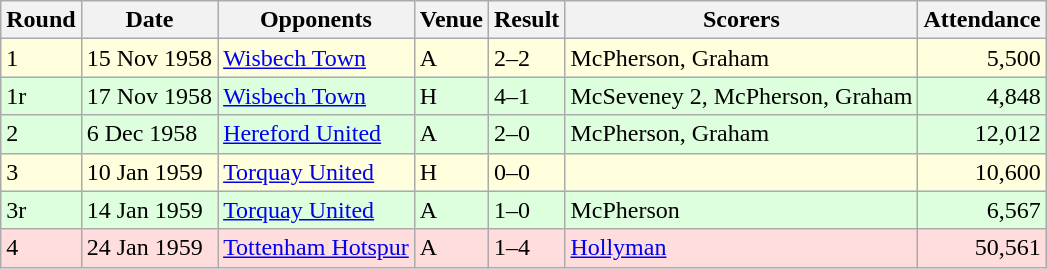<table class="wikitable">
<tr>
<th>Round</th>
<th>Date</th>
<th>Opponents</th>
<th>Venue</th>
<th>Result</th>
<th>Scorers</th>
<th>Attendance</th>
</tr>
<tr bgcolor="#ffffdd">
<td>1</td>
<td>15 Nov 1958</td>
<td><a href='#'>Wisbech Town</a></td>
<td>A</td>
<td>2–2</td>
<td>McPherson, Graham</td>
<td align="right">5,500</td>
</tr>
<tr bgcolor="#ddffdd">
<td>1r</td>
<td>17 Nov 1958</td>
<td><a href='#'>Wisbech Town</a></td>
<td>H</td>
<td>4–1</td>
<td>McSeveney 2, McPherson, Graham</td>
<td align="right">4,848</td>
</tr>
<tr bgcolor="#ddffdd">
<td>2</td>
<td>6 Dec 1958</td>
<td><a href='#'>Hereford United</a></td>
<td>A</td>
<td>2–0</td>
<td>McPherson, Graham</td>
<td align="right">12,012</td>
</tr>
<tr bgcolor="#ffffdd">
<td>3</td>
<td>10 Jan 1959</td>
<td><a href='#'>Torquay United</a></td>
<td>H</td>
<td>0–0</td>
<td></td>
<td align="right">10,600</td>
</tr>
<tr bgcolor="#ddffdd">
<td>3r</td>
<td>14 Jan 1959</td>
<td><a href='#'>Torquay United</a></td>
<td>A</td>
<td>1–0</td>
<td>McPherson</td>
<td align="right">6,567</td>
</tr>
<tr bgcolor="#ffdddd">
<td>4</td>
<td>24 Jan 1959</td>
<td><a href='#'>Tottenham Hotspur</a></td>
<td>A</td>
<td>1–4</td>
<td><a href='#'>Hollyman</a></td>
<td align="right">50,561</td>
</tr>
</table>
